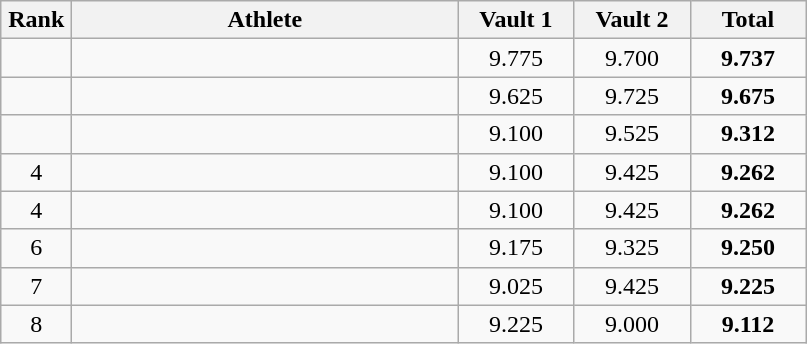<table class=wikitable style="text-align:center">
<tr>
<th width=40>Rank</th>
<th width=250>Athlete</th>
<th width=70>Vault 1</th>
<th width=70>Vault 2</th>
<th width=70>Total</th>
</tr>
<tr>
<td></td>
<td align=left></td>
<td>9.775</td>
<td>9.700</td>
<td><strong>9.737</strong></td>
</tr>
<tr>
<td></td>
<td align=left></td>
<td>9.625</td>
<td>9.725</td>
<td><strong>9.675</strong></td>
</tr>
<tr>
<td></td>
<td align=left></td>
<td>9.100</td>
<td>9.525</td>
<td><strong>9.312</strong></td>
</tr>
<tr>
<td>4</td>
<td align=left></td>
<td>9.100</td>
<td>9.425</td>
<td><strong>9.262</strong></td>
</tr>
<tr>
<td>4</td>
<td align=left></td>
<td>9.100</td>
<td>9.425</td>
<td><strong>9.262</strong></td>
</tr>
<tr>
<td>6</td>
<td align=left></td>
<td>9.175</td>
<td>9.325</td>
<td><strong>9.250</strong></td>
</tr>
<tr>
<td>7</td>
<td align=left></td>
<td>9.025</td>
<td>9.425</td>
<td><strong>9.225</strong></td>
</tr>
<tr>
<td>8</td>
<td align=left></td>
<td>9.225</td>
<td>9.000</td>
<td><strong>9.112</strong></td>
</tr>
</table>
